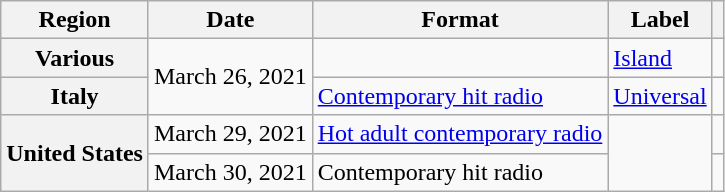<table class="wikitable plainrowheaders">
<tr>
<th scope="col">Region</th>
<th scope="col">Date</th>
<th scope="col">Format</th>
<th scope="col">Label</th>
<th scope="col"></th>
</tr>
<tr>
<th scope="row">Various</th>
<td rowspan="2">March 26, 2021</td>
<td></td>
<td><a href='#'>Island</a></td>
<td align="center"></td>
</tr>
<tr>
<th scope="row">Italy</th>
<td><a href='#'>Contemporary hit radio</a></td>
<td><a href='#'>Universal</a></td>
<td align="center"></td>
</tr>
<tr>
<th scope="row" rowspan="2">United States</th>
<td>March 29, 2021</td>
<td><a href='#'>Hot adult contemporary radio</a></td>
<td rowspan="2"></td>
<td align="center"></td>
</tr>
<tr>
<td>March 30, 2021</td>
<td>Contemporary hit radio</td>
<td align="center"></td>
</tr>
</table>
